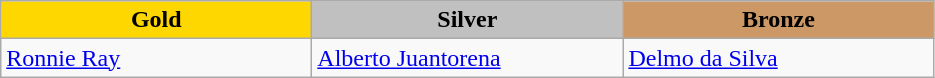<table class="wikitable" style="text-align:left">
<tr align="center">
<td width=200 bgcolor=gold><strong>Gold</strong></td>
<td width=200 bgcolor=silver><strong>Silver</strong></td>
<td width=200 bgcolor=CC9966><strong>Bronze</strong></td>
</tr>
<tr>
<td><a href='#'>Ronnie Ray</a><br><em></em></td>
<td><a href='#'>Alberto Juantorena</a><br><em></em></td>
<td><a href='#'>Delmo da Silva</a><br><em></em></td>
</tr>
</table>
